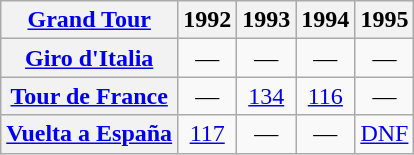<table class="wikitable plainrowheaders">
<tr>
<th scope="col"><a href='#'>Grand Tour</a></th>
<th scope="col">1992</th>
<th scope="col">1993</th>
<th scope="col">1994</th>
<th scope="col">1995</th>
</tr>
<tr style="text-align:center;">
<th scope="row"> <a href='#'>Giro d'Italia</a></th>
<td>—</td>
<td>—</td>
<td>—</td>
<td>—</td>
</tr>
<tr style="text-align:center;">
<th scope="row"> <a href='#'>Tour de France</a></th>
<td>—</td>
<td style="text-align:center;"><a href='#'>134</a></td>
<td style="text-align:center;"><a href='#'>116</a></td>
<td>—</td>
</tr>
<tr style="text-align:center;">
<th scope="row"> <a href='#'>Vuelta a España</a></th>
<td style="text-align:center;"><a href='#'>117</a></td>
<td>—</td>
<td>—</td>
<td style="text-align:center;"><a href='#'>DNF</a></td>
</tr>
</table>
